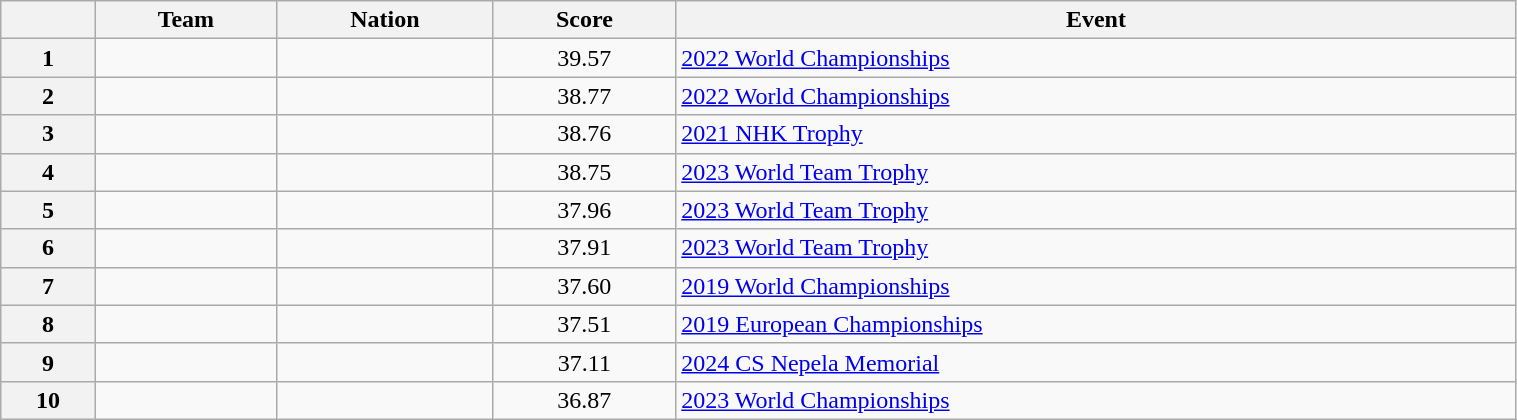<table class="wikitable sortable" style="text-align:left; width:80%">
<tr>
<th scope="col"></th>
<th scope="col">Team</th>
<th scope="col">Nation</th>
<th scope="col">Score</th>
<th scope="col">Event</th>
</tr>
<tr>
<th scope="row">1</th>
<td></td>
<td></td>
<td style="text-align:center;">39.57</td>
<td><a href='#'>2022 World Championships</a></td>
</tr>
<tr>
<th scope="row">2</th>
<td></td>
<td></td>
<td style="text-align:center;">38.77</td>
<td><a href='#'>2022 World Championships</a></td>
</tr>
<tr>
<th scope="row">3</th>
<td></td>
<td></td>
<td style="text-align:center;">38.76</td>
<td><a href='#'>2021 NHK Trophy</a></td>
</tr>
<tr>
<th scope="row">4</th>
<td></td>
<td></td>
<td style="text-align:center;">38.75</td>
<td><a href='#'>2023 World Team Trophy</a></td>
</tr>
<tr>
<th scope="row">5</th>
<td></td>
<td></td>
<td style="text-align:center;">37.96</td>
<td><a href='#'>2023 World Team Trophy</a></td>
</tr>
<tr>
<th scope="row">6</th>
<td></td>
<td></td>
<td style="text-align:center;">37.91</td>
<td><a href='#'>2023 World Team Trophy</a></td>
</tr>
<tr>
<th scope="row">7</th>
<td></td>
<td></td>
<td style="text-align:center;">37.60</td>
<td><a href='#'>2019 World Championships</a></td>
</tr>
<tr>
<th scope="row">8</th>
<td></td>
<td></td>
<td style="text-align:center;">37.51</td>
<td><a href='#'>2019 European Championships</a></td>
</tr>
<tr>
<th scope="row">9</th>
<td></td>
<td></td>
<td style="text-align:center;">37.11</td>
<td><a href='#'>2024 CS Nepela Memorial</a></td>
</tr>
<tr>
<th scope="row">10</th>
<td></td>
<td></td>
<td style="text-align:center;">36.87</td>
<td><a href='#'>2023 World Championships</a></td>
</tr>
</table>
